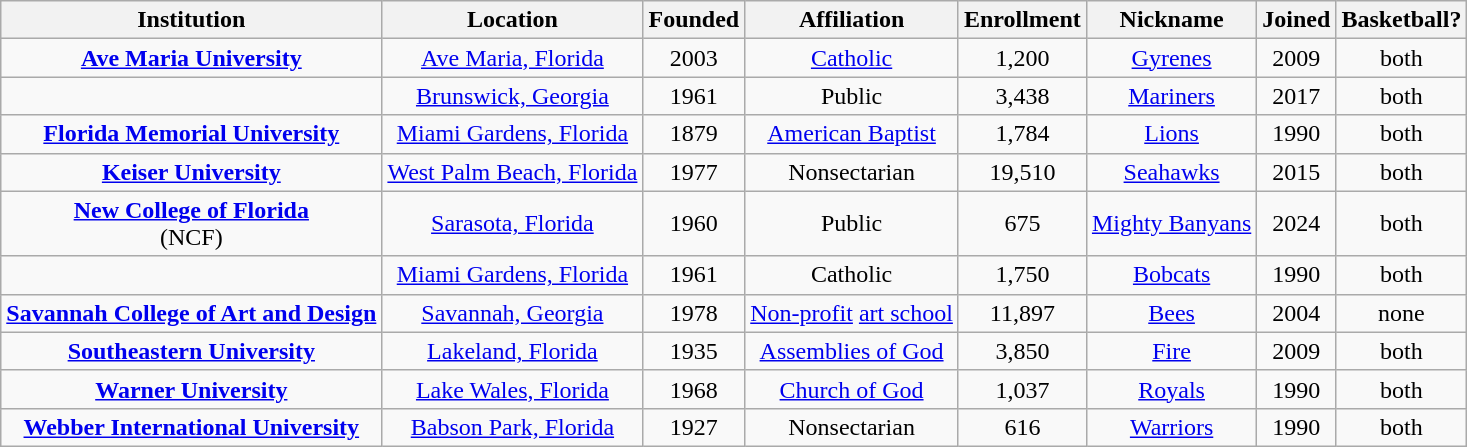<table class="wikitable sortable" style="text-align:center">
<tr>
<th>Institution</th>
<th>Location</th>
<th>Founded</th>
<th>Affiliation</th>
<th>Enrollment</th>
<th>Nickname</th>
<th>Joined</th>
<th>Basketball?</th>
</tr>
<tr>
<td><strong><a href='#'>Ave Maria University</a></strong></td>
<td><a href='#'>Ave Maria, Florida</a></td>
<td>2003</td>
<td><a href='#'>Catholic</a><br></td>
<td>1,200</td>
<td><a href='#'>Gyrenes</a></td>
<td>2009</td>
<td>both</td>
</tr>
<tr>
<td></td>
<td><a href='#'>Brunswick, Georgia</a></td>
<td>1961</td>
<td>Public</td>
<td>3,438</td>
<td><a href='#'>Mariners</a></td>
<td>2017</td>
<td>both</td>
</tr>
<tr>
<td><strong><a href='#'>Florida Memorial University</a></strong></td>
<td><a href='#'>Miami Gardens, Florida</a></td>
<td>1879</td>
<td><a href='#'>American Baptist</a></td>
<td>1,784</td>
<td><a href='#'>Lions</a></td>
<td>1990</td>
<td>both</td>
</tr>
<tr>
<td><strong><a href='#'>Keiser University</a></strong></td>
<td><a href='#'>West Palm Beach, Florida</a></td>
<td>1977</td>
<td>Nonsectarian</td>
<td>19,510</td>
<td><a href='#'>Seahawks</a></td>
<td>2015</td>
<td>both</td>
</tr>
<tr>
<td><strong><a href='#'>New College of Florida</a></strong><br>(NCF)</td>
<td><a href='#'>Sarasota, Florida</a></td>
<td>1960</td>
<td>Public</td>
<td>675</td>
<td><a href='#'>Mighty Banyans</a></td>
<td>2024</td>
<td>both</td>
</tr>
<tr>
<td></td>
<td><a href='#'>Miami Gardens, Florida</a></td>
<td>1961</td>
<td>Catholic<br></td>
<td>1,750</td>
<td><a href='#'>Bobcats</a></td>
<td>1990</td>
<td>both</td>
</tr>
<tr>
<td><strong><a href='#'>Savannah College of Art and Design</a></strong></td>
<td><a href='#'>Savannah, Georgia</a></td>
<td>1978</td>
<td><a href='#'>Non-profit</a> <a href='#'>art school</a></td>
<td>11,897</td>
<td><a href='#'>Bees</a></td>
<td>2004</td>
<td>none</td>
</tr>
<tr>
<td><strong><a href='#'>Southeastern University</a></strong></td>
<td><a href='#'>Lakeland, Florida</a></td>
<td>1935</td>
<td><a href='#'>Assemblies of God</a></td>
<td>3,850</td>
<td><a href='#'>Fire</a></td>
<td>2009</td>
<td>both</td>
</tr>
<tr>
<td><strong><a href='#'>Warner University</a></strong></td>
<td><a href='#'>Lake Wales, Florida</a></td>
<td>1968</td>
<td><a href='#'>Church of God</a></td>
<td>1,037</td>
<td><a href='#'>Royals</a></td>
<td>1990</td>
<td>both</td>
</tr>
<tr>
<td><strong><a href='#'>Webber International University</a></strong></td>
<td><a href='#'>Babson Park, Florida</a></td>
<td>1927</td>
<td>Nonsectarian</td>
<td>616</td>
<td><a href='#'>Warriors</a></td>
<td>1990</td>
<td>both</td>
</tr>
</table>
